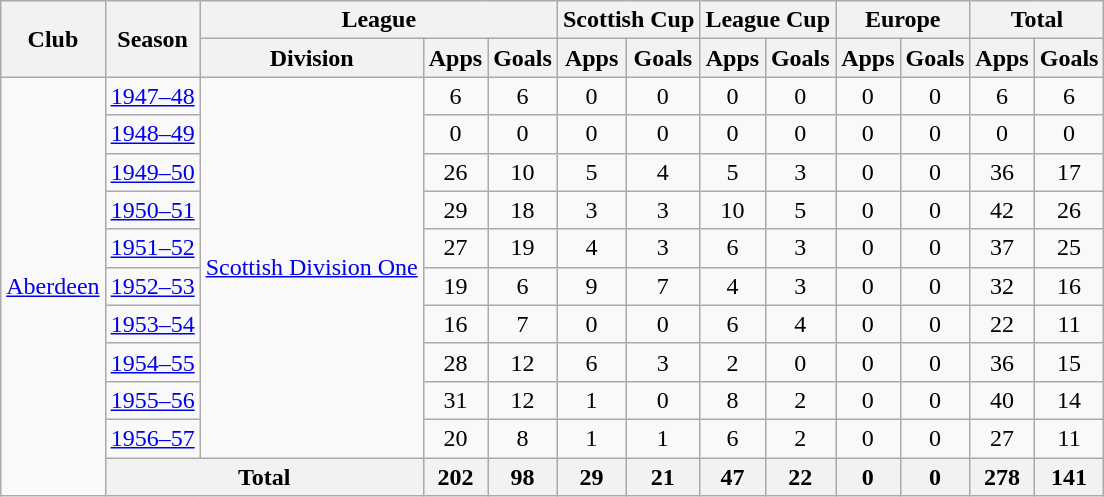<table class="wikitable" style="text-align:center">
<tr>
<th rowspan="2">Club</th>
<th rowspan="2">Season</th>
<th colspan="3">League</th>
<th colspan="2">Scottish Cup</th>
<th colspan="2">League Cup</th>
<th colspan="2">Europe</th>
<th colspan="2">Total</th>
</tr>
<tr>
<th>Division</th>
<th>Apps</th>
<th>Goals</th>
<th>Apps</th>
<th>Goals</th>
<th>Apps</th>
<th>Goals</th>
<th>Apps</th>
<th>Goals</th>
<th>Apps</th>
<th>Goals</th>
</tr>
<tr>
<td rowspan="11"><a href='#'>Aberdeen</a></td>
<td><a href='#'>1947–48</a></td>
<td rowspan="10"><a href='#'>Scottish Division One</a></td>
<td>6</td>
<td>6</td>
<td>0</td>
<td>0</td>
<td>0</td>
<td>0</td>
<td>0</td>
<td>0</td>
<td>6</td>
<td>6</td>
</tr>
<tr>
<td><a href='#'>1948–49</a></td>
<td>0</td>
<td>0</td>
<td>0</td>
<td>0</td>
<td>0</td>
<td>0</td>
<td>0</td>
<td>0</td>
<td>0</td>
<td>0</td>
</tr>
<tr>
<td><a href='#'>1949–50</a></td>
<td>26</td>
<td>10</td>
<td>5</td>
<td>4</td>
<td>5</td>
<td>3</td>
<td>0</td>
<td>0</td>
<td>36</td>
<td>17</td>
</tr>
<tr>
<td><a href='#'>1950–51</a></td>
<td>29</td>
<td>18</td>
<td>3</td>
<td>3</td>
<td>10</td>
<td>5</td>
<td>0</td>
<td>0</td>
<td>42</td>
<td>26</td>
</tr>
<tr>
<td><a href='#'>1951–52</a></td>
<td>27</td>
<td>19</td>
<td>4</td>
<td>3</td>
<td>6</td>
<td>3</td>
<td>0</td>
<td>0</td>
<td>37</td>
<td>25</td>
</tr>
<tr>
<td><a href='#'>1952–53</a></td>
<td>19</td>
<td>6</td>
<td>9</td>
<td>7</td>
<td>4</td>
<td>3</td>
<td>0</td>
<td>0</td>
<td>32</td>
<td>16</td>
</tr>
<tr>
<td><a href='#'>1953–54</a></td>
<td>16</td>
<td>7</td>
<td>0</td>
<td>0</td>
<td>6</td>
<td>4</td>
<td>0</td>
<td>0</td>
<td>22</td>
<td>11</td>
</tr>
<tr>
<td><a href='#'>1954–55</a></td>
<td>28</td>
<td>12</td>
<td>6</td>
<td>3</td>
<td>2</td>
<td>0</td>
<td>0</td>
<td>0</td>
<td>36</td>
<td>15</td>
</tr>
<tr>
<td><a href='#'>1955–56</a></td>
<td>31</td>
<td>12</td>
<td>1</td>
<td>0</td>
<td>8</td>
<td>2</td>
<td>0</td>
<td>0</td>
<td>40</td>
<td>14</td>
</tr>
<tr>
<td><a href='#'>1956–57</a></td>
<td>20</td>
<td>8</td>
<td>1</td>
<td>1</td>
<td>6</td>
<td>2</td>
<td>0</td>
<td>0</td>
<td>27</td>
<td>11</td>
</tr>
<tr>
<th colspan="2">Total</th>
<th>202</th>
<th>98</th>
<th>29</th>
<th>21</th>
<th>47</th>
<th>22</th>
<th>0</th>
<th>0</th>
<th>278</th>
<th>141</th>
</tr>
</table>
